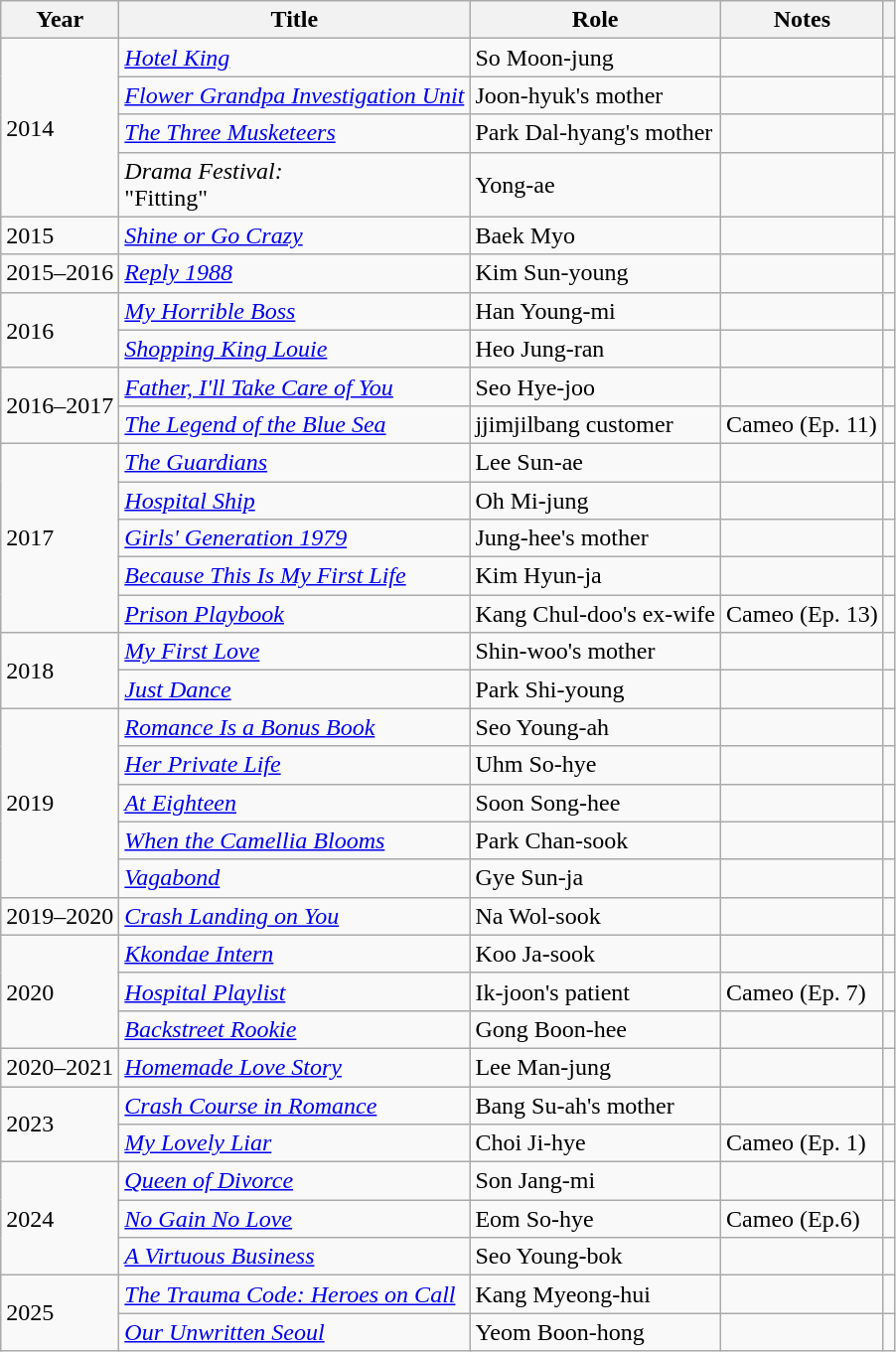<table class="wikitable sortable">
<tr>
<th>Year</th>
<th>Title</th>
<th>Role</th>
<th>Notes</th>
<th></th>
</tr>
<tr>
<td rowspan=4>2014</td>
<td><em><a href='#'>Hotel King</a></em></td>
<td>So Moon-jung</td>
<td></td>
<td></td>
</tr>
<tr>
<td><em><a href='#'>Flower Grandpa Investigation Unit</a></em></td>
<td>Joon-hyuk's mother</td>
<td></td>
<td></td>
</tr>
<tr>
<td><em><a href='#'>The Three Musketeers</a></em></td>
<td>Park Dal-hyang's mother</td>
<td></td>
<td></td>
</tr>
<tr>
<td><em>Drama Festival:</em><br>"Fitting"</td>
<td>Yong-ae</td>
<td></td>
<td></td>
</tr>
<tr>
<td>2015</td>
<td><em><a href='#'>Shine or Go Crazy</a></em></td>
<td>Baek Myo</td>
<td></td>
<td></td>
</tr>
<tr>
<td>2015–2016</td>
<td><em><a href='#'>Reply 1988</a></em></td>
<td>Kim Sun-young</td>
<td></td>
<td></td>
</tr>
<tr>
<td rowspan=2>2016</td>
<td><em><a href='#'>My Horrible Boss</a></em></td>
<td>Han Young-mi</td>
<td></td>
<td></td>
</tr>
<tr>
<td><em><a href='#'>Shopping King Louie</a></em></td>
<td>Heo Jung-ran</td>
<td></td>
<td></td>
</tr>
<tr>
<td rowspan=2>2016–2017</td>
<td><em><a href='#'>Father, I'll Take Care of You</a></em></td>
<td>Seo Hye-joo</td>
<td></td>
<td></td>
</tr>
<tr>
<td><em><a href='#'>The Legend of the Blue Sea</a></em></td>
<td>jjimjilbang customer</td>
<td>Cameo (Ep. 11)</td>
<td></td>
</tr>
<tr>
<td rowspan=5>2017</td>
<td><em><a href='#'>The Guardians</a></em></td>
<td>Lee Sun-ae</td>
<td></td>
<td></td>
</tr>
<tr>
<td><em><a href='#'>Hospital Ship</a></em></td>
<td>Oh Mi-jung</td>
<td></td>
<td></td>
</tr>
<tr>
<td><em><a href='#'>Girls' Generation 1979</a></em></td>
<td>Jung-hee's mother</td>
<td></td>
<td></td>
</tr>
<tr>
<td><em><a href='#'>Because This Is My First Life</a></em></td>
<td>Kim Hyun-ja</td>
<td></td>
<td></td>
</tr>
<tr>
<td><em><a href='#'>Prison Playbook</a></em></td>
<td>Kang Chul-doo's ex-wife</td>
<td>Cameo (Ep. 13)</td>
<td></td>
</tr>
<tr>
<td rowspan=2>2018</td>
<td><em><a href='#'>My First Love</a></em></td>
<td>Shin-woo's mother</td>
<td></td>
<td></td>
</tr>
<tr>
<td><em><a href='#'>Just Dance</a></em></td>
<td>Park Shi-young</td>
<td></td>
<td></td>
</tr>
<tr>
<td rowspan=5>2019</td>
<td><em><a href='#'>Romance Is a Bonus Book</a></em></td>
<td>Seo Young-ah</td>
<td></td>
<td></td>
</tr>
<tr>
<td><em><a href='#'>Her Private Life</a></em></td>
<td>Uhm So-hye</td>
<td></td>
<td></td>
</tr>
<tr>
<td><em><a href='#'>At Eighteen</a></em></td>
<td>Soon Song-hee</td>
<td></td>
<td></td>
</tr>
<tr>
<td><em><a href='#'>When the Camellia Blooms</a></em></td>
<td>Park Chan-sook</td>
<td></td>
<td></td>
</tr>
<tr>
<td><em><a href='#'>Vagabond</a></em></td>
<td>Gye Sun-ja</td>
<td></td>
<td></td>
</tr>
<tr>
<td>2019–2020</td>
<td><em><a href='#'>Crash Landing on You</a></em></td>
<td>Na Wol-sook</td>
<td></td>
<td></td>
</tr>
<tr>
<td rowspan="3">2020</td>
<td><em><a href='#'>Kkondae Intern</a></em></td>
<td>Koo Ja-sook</td>
<td></td>
<td></td>
</tr>
<tr>
<td><em><a href='#'>Hospital Playlist</a></em></td>
<td>Ik-joon's patient</td>
<td>Cameo (Ep. 7)</td>
</tr>
<tr>
<td><em><a href='#'>Backstreet Rookie</a></em></td>
<td>Gong Boon-hee</td>
<td></td>
<td></td>
</tr>
<tr>
<td>2020–2021</td>
<td><em><a href='#'>Homemade Love Story</a></em></td>
<td>Lee Man-jung</td>
<td></td>
<td></td>
</tr>
<tr>
<td rowspan="2">2023</td>
<td><em><a href='#'>Crash Course in Romance</a></em></td>
<td>Bang Su-ah's mother</td>
<td></td>
<td></td>
</tr>
<tr>
<td><em><a href='#'>My Lovely Liar</a></em></td>
<td>Choi Ji-hye</td>
<td>Cameo (Ep. 1)</td>
<td></td>
</tr>
<tr>
<td rowspan="3">2024</td>
<td><em><a href='#'>Queen of Divorce</a></em></td>
<td>Son Jang-mi</td>
<td></td>
<td></td>
</tr>
<tr>
<td><em><a href='#'>No Gain No Love</a></em></td>
<td>Eom So-hye</td>
<td>Cameo (Ep.6)</td>
<td></td>
</tr>
<tr>
<td><em><a href='#'>A Virtuous Business</a></em></td>
<td>Seo Young-bok</td>
<td></td>
<td></td>
</tr>
<tr>
<td rowspan="2">2025</td>
<td><em><a href='#'>The Trauma Code: Heroes on Call</a></em></td>
<td>Kang Myeong-hui</td>
<td></td>
<td></td>
</tr>
<tr>
<td><em><a href='#'>Our Unwritten Seoul</a></em></td>
<td>Yeom Boon-hong</td>
<td></td>
<td></td>
</tr>
</table>
